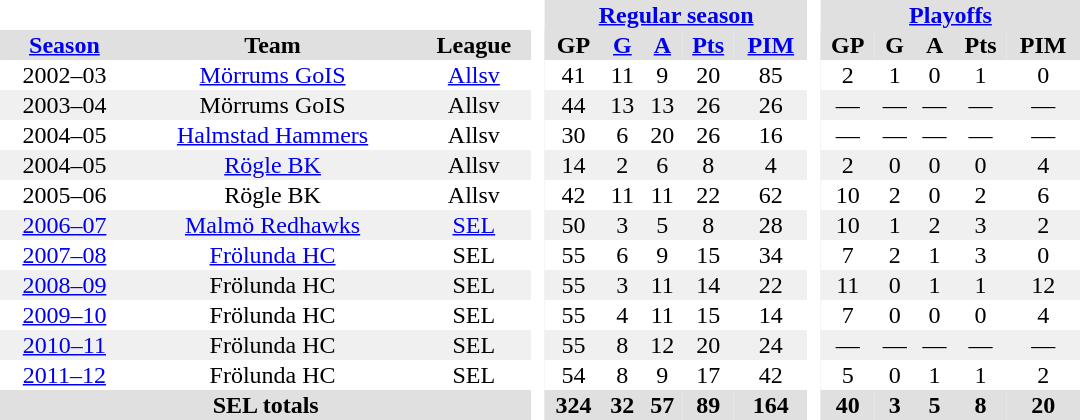<table border="0" cellpadding="1" cellspacing="0" ID="Table3" style="text-align:center; width:45em">
<tr bgcolor="#e0e0e0">
<th colspan="3" bgcolor="#ffffff"> </th>
<th rowspan="99" bgcolor="#ffffff"> </th>
<th colspan="5"><a href='#'>Regular season</a></th>
<th rowspan="99" bgcolor="#ffffff"> </th>
<th colspan="5"><a href='#'>Playoffs</a></th>
</tr>
<tr bgcolor="#e0e0e0">
<th><a href='#'>Season</a></th>
<th>Team</th>
<th>League</th>
<th>GP</th>
<th><a href='#'>G</a></th>
<th><a href='#'>A</a></th>
<th><a href='#'>Pts</a></th>
<th><a href='#'>PIM</a></th>
<th>GP</th>
<th>G</th>
<th>A</th>
<th>Pts</th>
<th>PIM</th>
</tr>
<tr>
<td>2002–03</td>
<td><a href='#'>Mörrums GoIS</a></td>
<td><a href='#'>Allsv</a></td>
<td>41</td>
<td>11</td>
<td>9</td>
<td>20</td>
<td>85</td>
<td>2</td>
<td>1</td>
<td>0</td>
<td>1</td>
<td>0</td>
</tr>
<tr bgcolor="#f0f0f0">
<td>2003–04</td>
<td>Mörrums GoIS</td>
<td>Allsv</td>
<td>44</td>
<td>13</td>
<td>13</td>
<td>26</td>
<td>26</td>
<td>—</td>
<td>—</td>
<td>—</td>
<td>—</td>
<td>—</td>
</tr>
<tr>
<td>2004–05</td>
<td><a href='#'>Halmstad Hammers</a></td>
<td>Allsv</td>
<td>30</td>
<td>6</td>
<td>20</td>
<td>26</td>
<td>16</td>
<td>—</td>
<td>—</td>
<td>—</td>
<td>—</td>
<td>—</td>
</tr>
<tr bgcolor="#f0f0f0">
<td>2004–05</td>
<td><a href='#'>Rögle BK</a></td>
<td>Allsv</td>
<td>14</td>
<td>2</td>
<td>6</td>
<td>8</td>
<td>4</td>
<td>2</td>
<td>0</td>
<td>0</td>
<td>0</td>
<td>4</td>
</tr>
<tr>
<td>2005–06</td>
<td>Rögle BK</td>
<td>Allsv</td>
<td>42</td>
<td>11</td>
<td>11</td>
<td>22</td>
<td>62</td>
<td>10</td>
<td>2</td>
<td>0</td>
<td>2</td>
<td>6</td>
</tr>
<tr bgcolor="#f0f0f0">
<td><a href='#'>2006–07</a></td>
<td><a href='#'>Malmö Redhawks</a></td>
<td><a href='#'>SEL</a></td>
<td>50</td>
<td>3</td>
<td>5</td>
<td>8</td>
<td>28</td>
<td>10</td>
<td>1</td>
<td>2</td>
<td>3</td>
<td>2</td>
</tr>
<tr>
<td><a href='#'>2007–08</a></td>
<td><a href='#'>Frölunda HC</a></td>
<td>SEL</td>
<td>55</td>
<td>6</td>
<td>9</td>
<td>15</td>
<td>34</td>
<td>7</td>
<td>2</td>
<td>1</td>
<td>3</td>
<td>0</td>
</tr>
<tr bgcolor="#f0f0f0">
<td><a href='#'>2008–09</a></td>
<td>Frölunda HC</td>
<td>SEL</td>
<td>55</td>
<td>3</td>
<td>11</td>
<td>14</td>
<td>22</td>
<td>11</td>
<td>0</td>
<td>1</td>
<td>1</td>
<td>12</td>
</tr>
<tr>
<td><a href='#'>2009–10</a></td>
<td>Frölunda HC</td>
<td>SEL</td>
<td>55</td>
<td>4</td>
<td>11</td>
<td>15</td>
<td>14</td>
<td>7</td>
<td>0</td>
<td>0</td>
<td>0</td>
<td>4</td>
</tr>
<tr bgcolor="#f0f0f0">
<td><a href='#'>2010–11</a></td>
<td>Frölunda HC</td>
<td>SEL</td>
<td>55</td>
<td>8</td>
<td>12</td>
<td>20</td>
<td>24</td>
<td>—</td>
<td>—</td>
<td>—</td>
<td>—</td>
<td>—</td>
</tr>
<tr>
<td><a href='#'>2011–12</a></td>
<td>Frölunda HC</td>
<td>SEL</td>
<td>54</td>
<td>8</td>
<td>9</td>
<td>17</td>
<td>42</td>
<td>5</td>
<td>0</td>
<td>1</td>
<td>1</td>
<td>2</td>
</tr>
<tr bgcolor="#e0e0e0">
<th colspan="3">SEL totals</th>
<th>324</th>
<th>32</th>
<th>57</th>
<th>89</th>
<th>164</th>
<th>40</th>
<th>3</th>
<th>5</th>
<th>8</th>
<th>20</th>
</tr>
</table>
